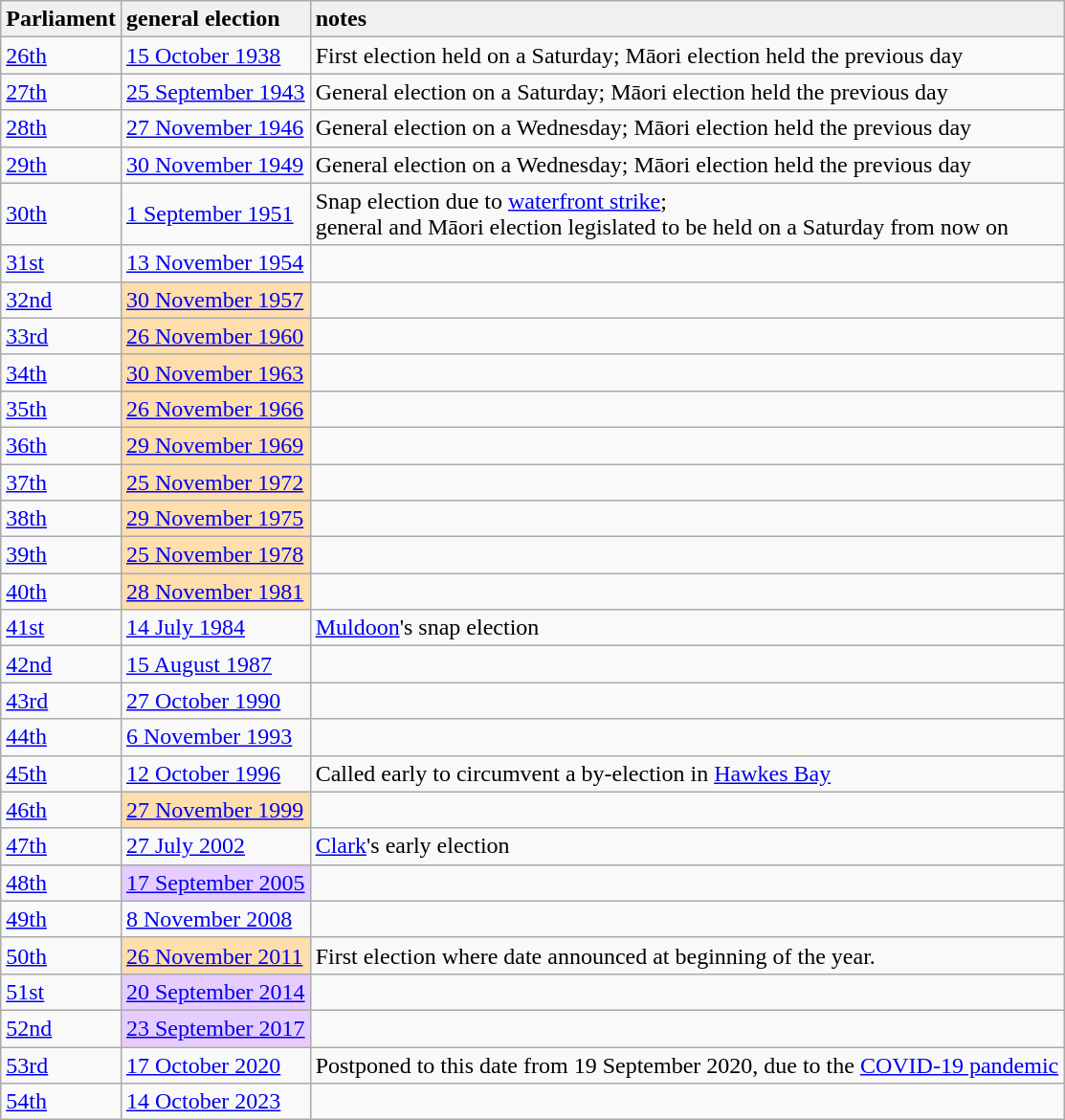<table class="wikitable">
<tr style="background:#f0f0f0;">
<td align="centre"><strong>Parliament</strong></td>
<td align="centre"><strong>general election</strong></td>
<td align="centre"><strong>notes</strong></td>
</tr>
<tr>
<td><a href='#'>26th</a></td>
<td><a href='#'>15 October 1938</a></td>
<td>First election held on a Saturday; Māori election held the previous day</td>
</tr>
<tr>
<td><a href='#'>27th</a></td>
<td><a href='#'>25 September 1943</a></td>
<td>General election on a Saturday; Māori election held the previous day</td>
</tr>
<tr>
<td><a href='#'>28th</a></td>
<td><a href='#'>27 November 1946</a></td>
<td>General election on a Wednesday; Māori election held the previous day</td>
</tr>
<tr>
<td><a href='#'>29th</a></td>
<td><a href='#'>30 November 1949</a></td>
<td>General election on a Wednesday; Māori election held the previous day</td>
</tr>
<tr>
<td><a href='#'>30th</a></td>
<td><a href='#'>1 September 1951</a></td>
<td>Snap election due to <a href='#'>waterfront strike</a>;<br>general and Māori election legislated to be held on a Saturday from now on</td>
</tr>
<tr>
<td><a href='#'>31st</a></td>
<td><a href='#'>13 November 1954</a></td>
<td></td>
</tr>
<tr>
<td><a href='#'>32nd</a></td>
<td style="background:#ffdead;"><a href='#'>30 November 1957</a></td>
<td></td>
</tr>
<tr>
<td><a href='#'>33rd</a></td>
<td style="background:#ffdead;"><a href='#'>26 November 1960</a></td>
<td></td>
</tr>
<tr>
<td><a href='#'>34th</a></td>
<td style="background:#ffdead;"><a href='#'>30 November 1963</a></td>
<td></td>
</tr>
<tr>
<td><a href='#'>35th</a></td>
<td style="background:#ffdead;"><a href='#'>26 November 1966</a></td>
<td></td>
</tr>
<tr>
<td><a href='#'>36th</a></td>
<td style="background:#ffdead;"><a href='#'>29 November 1969</a></td>
<td></td>
</tr>
<tr>
<td><a href='#'>37th</a></td>
<td style="background:#ffdead;"><a href='#'>25 November 1972</a></td>
<td></td>
</tr>
<tr>
<td><a href='#'>38th</a></td>
<td style="background:#ffdead;"><a href='#'>29 November 1975</a></td>
<td></td>
</tr>
<tr>
<td><a href='#'>39th</a></td>
<td style="background:#ffdead;"><a href='#'>25 November 1978</a></td>
<td></td>
</tr>
<tr>
<td><a href='#'>40th</a></td>
<td style="background:#ffdead;"><a href='#'>28 November 1981</a></td>
<td></td>
</tr>
<tr>
<td><a href='#'>41st</a></td>
<td><a href='#'>14 July 1984</a></td>
<td><a href='#'>Muldoon</a>'s snap election</td>
</tr>
<tr>
<td><a href='#'>42nd</a></td>
<td><a href='#'>15 August 1987</a></td>
<td></td>
</tr>
<tr>
<td><a href='#'>43rd</a></td>
<td><a href='#'>27 October 1990</a></td>
<td></td>
</tr>
<tr>
<td><a href='#'>44th</a></td>
<td><a href='#'>6 November 1993</a></td>
<td></td>
</tr>
<tr>
<td><a href='#'>45th</a></td>
<td><a href='#'>12 October 1996</a></td>
<td>Called early to circumvent a by-election in <a href='#'>Hawkes Bay</a></td>
</tr>
<tr>
<td><a href='#'>46th</a></td>
<td style="background:#ffdead;"><a href='#'>27 November 1999</a></td>
<td></td>
</tr>
<tr>
<td><a href='#'>47th</a></td>
<td><a href='#'>27 July 2002</a></td>
<td><a href='#'>Clark</a>'s early election</td>
</tr>
<tr>
<td><a href='#'>48th</a></td>
<td style="background:#E6CCFF;"><a href='#'>17 September 2005</a></td>
<td></td>
</tr>
<tr>
<td><a href='#'>49th</a></td>
<td><a href='#'>8 November 2008</a></td>
<td></td>
</tr>
<tr>
<td><a href='#'>50th</a></td>
<td style="background:#ffdead;"><a href='#'>26 November 2011</a></td>
<td>First election where date announced at beginning of the year.</td>
</tr>
<tr>
<td><a href='#'>51st</a></td>
<td style="background:#E6CCFF;"><a href='#'>20 September 2014</a></td>
<td></td>
</tr>
<tr>
<td><a href='#'>52nd</a></td>
<td style="background:#E6CCFF;"><a href='#'>23 September 2017</a></td>
<td></td>
</tr>
<tr>
<td><a href='#'>53rd</a></td>
<td><a href='#'>17 October 2020</a></td>
<td>Postponed to this date from <span>19 September 2020</span>, due to the <a href='#'>COVID-19 pandemic</a></td>
</tr>
<tr>
<td><a href='#'>54th</a></td>
<td><a href='#'>14 October 2023</a></td>
<td></td>
</tr>
</table>
